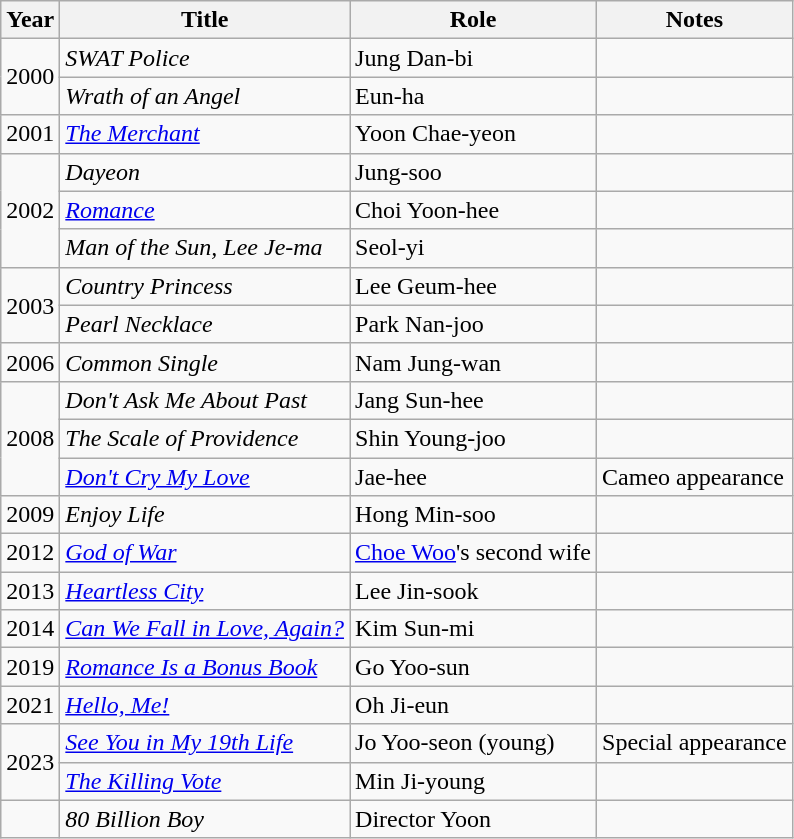<table class="wikitable">
<tr>
<th>Year</th>
<th>Title</th>
<th>Role</th>
<th>Notes</th>
</tr>
<tr>
<td rowspan=2>2000</td>
<td><em>SWAT Police</em></td>
<td>Jung Dan-bi</td>
<td></td>
</tr>
<tr>
<td><em>Wrath of an Angel</em></td>
<td>Eun-ha</td>
<td></td>
</tr>
<tr>
<td>2001</td>
<td><em><a href='#'>The Merchant</a></em></td>
<td>Yoon Chae-yeon</td>
<td></td>
</tr>
<tr>
<td rowspan=3>2002</td>
<td><em>Dayeon</em></td>
<td>Jung-soo</td>
<td></td>
</tr>
<tr>
<td><em><a href='#'>Romance</a></em></td>
<td>Choi Yoon-hee</td>
<td></td>
</tr>
<tr>
<td><em>Man of the Sun, Lee Je-ma</em></td>
<td>Seol-yi</td>
<td></td>
</tr>
<tr>
<td rowspan=2>2003</td>
<td><em>Country Princess</em></td>
<td>Lee Geum-hee</td>
<td></td>
</tr>
<tr>
<td><em>Pearl Necklace</em></td>
<td>Park Nan-joo</td>
<td></td>
</tr>
<tr>
<td>2006</td>
<td><em>Common Single</em></td>
<td>Nam Jung-wan</td>
<td></td>
</tr>
<tr>
<td rowspan=3>2008</td>
<td><em>Don't Ask Me About Past</em></td>
<td>Jang Sun-hee</td>
<td></td>
</tr>
<tr>
<td><em>The Scale of Providence</em></td>
<td>Shin Young-joo</td>
<td></td>
</tr>
<tr>
<td><em><a href='#'>Don't Cry My Love</a></em></td>
<td>Jae-hee</td>
<td>Cameo appearance</td>
</tr>
<tr>
<td>2009</td>
<td><em>Enjoy Life</em></td>
<td>Hong Min-soo</td>
<td></td>
</tr>
<tr>
<td>2012</td>
<td><em><a href='#'>God of War</a></em></td>
<td><a href='#'>Choe Woo</a>'s second wife</td>
<td></td>
</tr>
<tr>
<td>2013</td>
<td><em><a href='#'>Heartless City</a></em></td>
<td>Lee Jin-sook</td>
<td></td>
</tr>
<tr>
<td>2014</td>
<td><em><a href='#'>Can We Fall in Love, Again?</a></em></td>
<td>Kim Sun-mi</td>
<td></td>
</tr>
<tr>
<td>2019</td>
<td><em><a href='#'>Romance Is a Bonus Book</a></em></td>
<td>Go Yoo-sun</td>
<td></td>
</tr>
<tr>
<td>2021</td>
<td><em><a href='#'>Hello, Me!</a></em></td>
<td>Oh Ji-eun</td>
<td></td>
</tr>
<tr>
<td rowspan=2>2023</td>
<td><em><a href='#'>See You in My 19th Life</a></em></td>
<td>Jo Yoo-seon (young)</td>
<td>Special appearance</td>
</tr>
<tr>
<td><em><a href='#'>The Killing Vote</a></em></td>
<td>Min Ji-young</td>
<td></td>
</tr>
<tr>
<td></td>
<td><em>80 Billion Boy</em></td>
<td>Director Yoon</td>
<td></td>
</tr>
</table>
